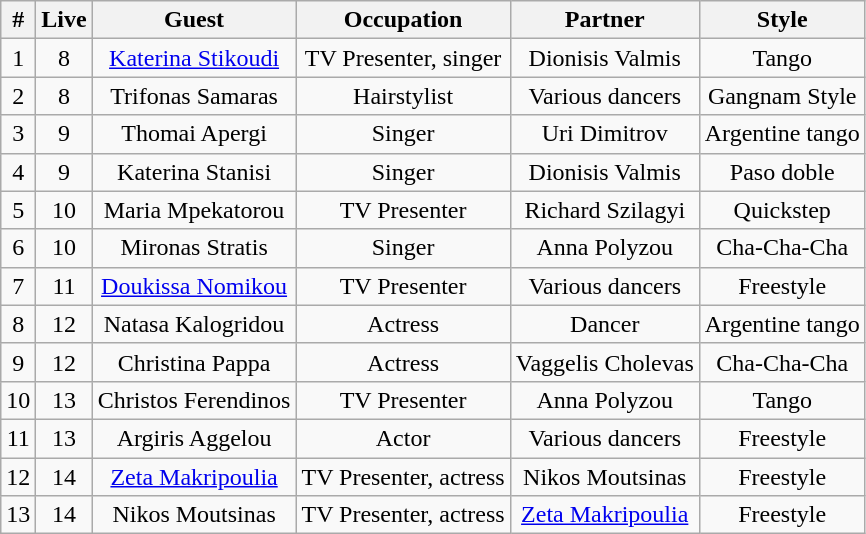<table class="wikitable sortable" style="text-align:center;">
<tr>
<th>#</th>
<th>Live</th>
<th>Guest</th>
<th>Occupation</th>
<th>Partner</th>
<th>Style</th>
</tr>
<tr>
<td>1</td>
<td>8</td>
<td><a href='#'>Katerina Stikoudi</a></td>
<td>TV Presenter, singer</td>
<td>Dionisis Valmis</td>
<td>Tango</td>
</tr>
<tr>
<td>2</td>
<td>8</td>
<td>Trifonas Samaras</td>
<td>Hairstylist</td>
<td>Various dancers</td>
<td>Gangnam Style</td>
</tr>
<tr>
<td>3</td>
<td>9</td>
<td>Thomai Apergi</td>
<td>Singer</td>
<td>Uri Dimitrov</td>
<td>Argentine tango</td>
</tr>
<tr>
<td>4</td>
<td>9</td>
<td>Katerina Stanisi</td>
<td>Singer</td>
<td>Dionisis Valmis</td>
<td>Paso doble</td>
</tr>
<tr>
<td>5</td>
<td>10</td>
<td>Maria Mpekatorou</td>
<td>TV Presenter</td>
<td>Richard Szilagyi</td>
<td>Quickstep</td>
</tr>
<tr>
<td>6</td>
<td>10</td>
<td>Mironas Stratis</td>
<td>Singer</td>
<td>Anna Polyzou</td>
<td>Cha-Cha-Cha</td>
</tr>
<tr>
<td>7</td>
<td>11</td>
<td><a href='#'>Doukissa Nomikou</a></td>
<td>TV Presenter</td>
<td>Various dancers</td>
<td>Freestyle</td>
</tr>
<tr>
<td>8</td>
<td>12</td>
<td>Natasa Kalogridou</td>
<td>Actress</td>
<td>Dancer</td>
<td>Argentine tango</td>
</tr>
<tr>
<td>9</td>
<td>12</td>
<td>Christina Pappa</td>
<td>Actress</td>
<td>Vaggelis Cholevas</td>
<td>Cha-Cha-Cha</td>
</tr>
<tr>
<td>10</td>
<td>13</td>
<td>Christos Ferendinos</td>
<td>TV Presenter</td>
<td>Anna Polyzou</td>
<td>Tango</td>
</tr>
<tr>
<td>11</td>
<td>13</td>
<td>Argiris Aggelou</td>
<td>Actor</td>
<td>Various dancers</td>
<td>Freestyle</td>
</tr>
<tr>
<td>12</td>
<td>14</td>
<td><a href='#'>Zeta Makripoulia</a></td>
<td>TV Presenter, actress</td>
<td>Nikos Moutsinas</td>
<td>Freestyle</td>
</tr>
<tr>
<td>13</td>
<td>14</td>
<td>Nikos Moutsinas</td>
<td>TV Presenter, actress</td>
<td><a href='#'>Zeta Makripoulia</a></td>
<td>Freestyle</td>
</tr>
</table>
